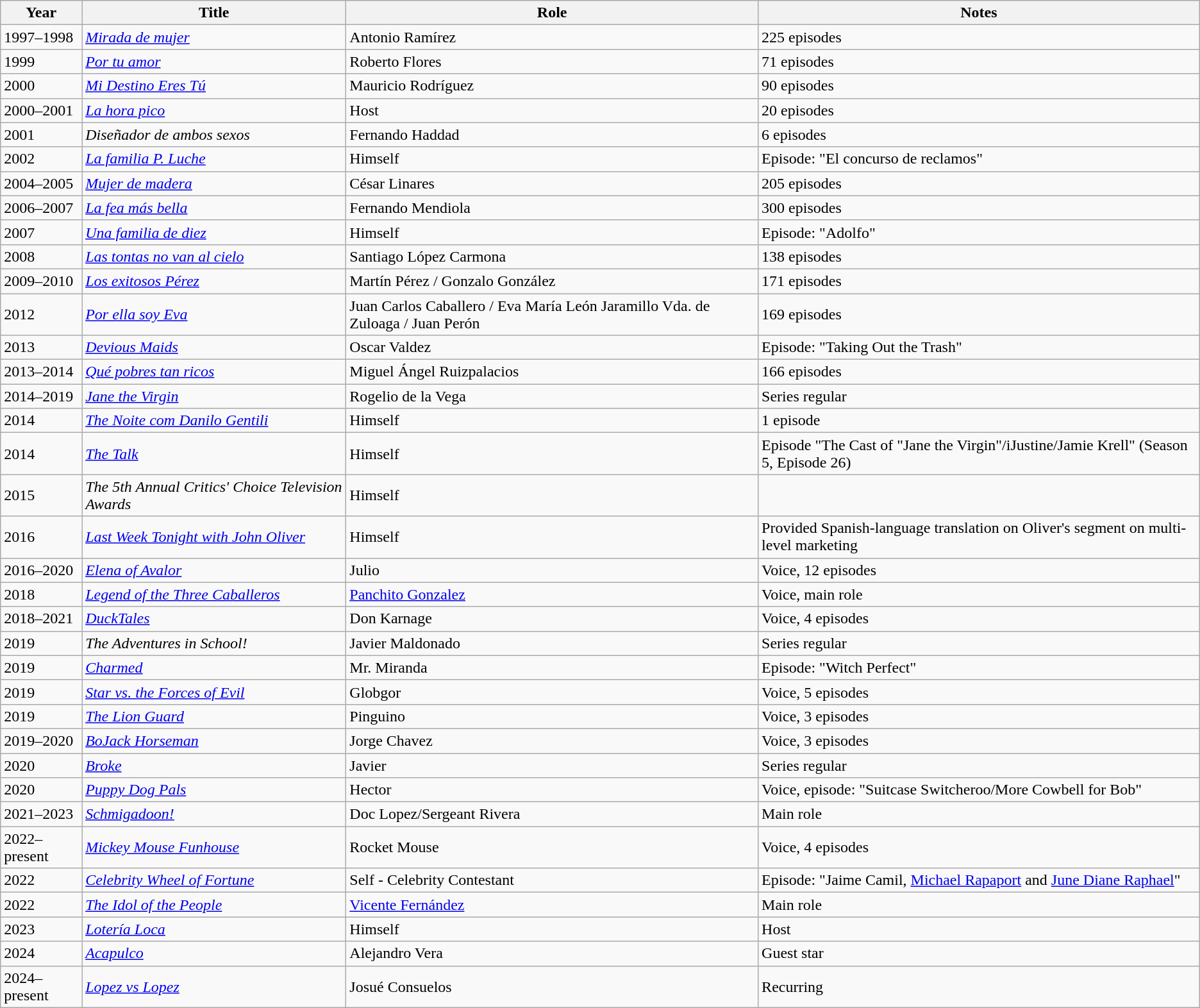<table class="wikitable sortable">
<tr>
<th>Year</th>
<th>Title</th>
<th>Role</th>
<th>Notes</th>
</tr>
<tr>
<td>1997–1998</td>
<td><em><a href='#'>Mirada de mujer</a></em></td>
<td>Antonio Ramírez</td>
<td>225 episodes</td>
</tr>
<tr>
<td>1999</td>
<td><em><a href='#'>Por tu amor</a></em></td>
<td>Roberto Flores</td>
<td>71 episodes</td>
</tr>
<tr>
<td>2000</td>
<td><em><a href='#'>Mi Destino Eres Tú</a></em></td>
<td>Mauricio Rodríguez</td>
<td>90 episodes</td>
</tr>
<tr>
<td>2000–2001</td>
<td><em><a href='#'>La hora pico</a></em></td>
<td>Host</td>
<td>20 episodes</td>
</tr>
<tr>
<td>2001</td>
<td><em>Diseñador de ambos sexos</em></td>
<td>Fernando Haddad</td>
<td>6 episodes</td>
</tr>
<tr>
<td>2002</td>
<td><em><a href='#'>La familia P. Luche</a></em></td>
<td>Himself</td>
<td>Episode: "El concurso de reclamos"</td>
</tr>
<tr>
<td>2004–2005</td>
<td><em><a href='#'>Mujer de madera</a></em></td>
<td>César Linares</td>
<td>205 episodes</td>
</tr>
<tr>
<td>2006–2007</td>
<td><em><a href='#'>La fea más bella</a></em></td>
<td>Fernando Mendiola</td>
<td>300 episodes</td>
</tr>
<tr>
<td>2007</td>
<td><em><a href='#'>Una familia de diez</a></em></td>
<td>Himself</td>
<td>Episode: "Adolfo"</td>
</tr>
<tr>
<td>2008</td>
<td><em><a href='#'>Las tontas no van al cielo</a></em></td>
<td>Santiago López Carmona</td>
<td>138 episodes</td>
</tr>
<tr>
<td>2009–2010</td>
<td><em><a href='#'>Los exitosos Pérez</a></em></td>
<td>Martín Pérez / Gonzalo González</td>
<td>171 episodes</td>
</tr>
<tr>
<td>2012</td>
<td><em><a href='#'>Por ella soy Eva</a></em></td>
<td>Juan Carlos Caballero / Eva María León Jaramillo Vda. de Zuloaga / Juan Perón</td>
<td>169 episodes</td>
</tr>
<tr>
<td>2013</td>
<td><em><a href='#'>Devious Maids</a></em></td>
<td>Oscar Valdez</td>
<td>Episode: "Taking Out the Trash"</td>
</tr>
<tr>
<td>2013–2014</td>
<td><em><a href='#'>Qué pobres tan ricos</a></em></td>
<td>Miguel Ángel Ruizpalacios</td>
<td>166 episodes</td>
</tr>
<tr>
<td>2014–2019</td>
<td><em><a href='#'>Jane the Virgin</a></em></td>
<td>Rogelio de la Vega</td>
<td>Series regular</td>
</tr>
<tr>
<td>2014</td>
<td><em><a href='#'>The Noite com Danilo Gentili</a></em></td>
<td>Himself</td>
<td>1 episode</td>
</tr>
<tr>
<td>2014</td>
<td><em><a href='#'>The Talk</a></em></td>
<td>Himself</td>
<td>Episode "The Cast of "Jane the Virgin"/iJustine/Jamie Krell" (Season 5, Episode 26)</td>
</tr>
<tr>
<td>2015</td>
<td><em>The 5th Annual Critics' Choice Television Awards</em></td>
<td>Himself</td>
<td></td>
</tr>
<tr>
<td>2016</td>
<td><em><a href='#'>Last Week Tonight with John Oliver</a></em></td>
<td>Himself</td>
<td>Provided Spanish-language translation on Oliver's segment on multi-level marketing</td>
</tr>
<tr>
<td>2016–2020</td>
<td><em><a href='#'>Elena of Avalor</a></em></td>
<td>Julio</td>
<td>Voice, 12 episodes</td>
</tr>
<tr>
<td>2018</td>
<td><em><a href='#'>Legend of the Three Caballeros</a></em></td>
<td><a href='#'>Panchito Gonzalez</a></td>
<td>Voice, main role</td>
</tr>
<tr>
<td>2018–2021</td>
<td><em><a href='#'>DuckTales</a></em></td>
<td>Don Karnage</td>
<td>Voice, 4 episodes</td>
</tr>
<tr>
<td>2019</td>
<td><em>The Adventures in School!</em></td>
<td>Javier Maldonado</td>
<td>Series regular</td>
</tr>
<tr>
<td>2019</td>
<td><em><a href='#'>Charmed</a></em></td>
<td>Mr. Miranda</td>
<td>Episode: "Witch Perfect"</td>
</tr>
<tr>
<td>2019</td>
<td><em><a href='#'>Star vs. the Forces of Evil</a></em></td>
<td>Globgor</td>
<td>Voice, 5 episodes</td>
</tr>
<tr>
<td>2019</td>
<td><em><a href='#'>The Lion Guard</a></em></td>
<td>Pinguino</td>
<td>Voice, 3 episodes</td>
</tr>
<tr>
<td>2019–2020</td>
<td><em><a href='#'>BoJack Horseman</a></em></td>
<td>Jorge Chavez</td>
<td>Voice, 3 episodes</td>
</tr>
<tr>
<td>2020</td>
<td><em><a href='#'>Broke</a></em></td>
<td>Javier</td>
<td>Series regular</td>
</tr>
<tr>
<td>2020</td>
<td><em><a href='#'>Puppy Dog Pals</a></em></td>
<td>Hector</td>
<td>Voice, episode: "Suitcase Switcheroo/More Cowbell for Bob"</td>
</tr>
<tr>
<td>2021–2023</td>
<td><em><a href='#'>Schmigadoon!</a></em></td>
<td>Doc Lopez/Sergeant Rivera</td>
<td>Main role</td>
</tr>
<tr>
<td>2022–present</td>
<td><em><a href='#'>Mickey Mouse Funhouse</a></em></td>
<td>Rocket Mouse</td>
<td>Voice, 4 episodes</td>
</tr>
<tr>
<td>2022</td>
<td><em><a href='#'>Celebrity Wheel of Fortune</a></em></td>
<td>Self - Celebrity Contestant</td>
<td>Episode: "Jaime Camil, <a href='#'>Michael Rapaport</a> and <a href='#'>June Diane Raphael</a>"</td>
</tr>
<tr>
<td>2022</td>
<td><em><a href='#'>The Idol of the People</a></em></td>
<td><a href='#'>Vicente Fernández</a></td>
<td>Main role</td>
</tr>
<tr>
<td>2023</td>
<td><em><a href='#'>Lotería Loca</a></em></td>
<td>Himself</td>
<td>Host</td>
</tr>
<tr>
<td>2024</td>
<td><em><a href='#'>Acapulco</a></em></td>
<td>Alejandro Vera</td>
<td>Guest star</td>
</tr>
<tr>
<td>2024–present</td>
<td><em><a href='#'>Lopez vs Lopez</a></em></td>
<td>Josué Consuelos</td>
<td>Recurring</td>
</tr>
</table>
